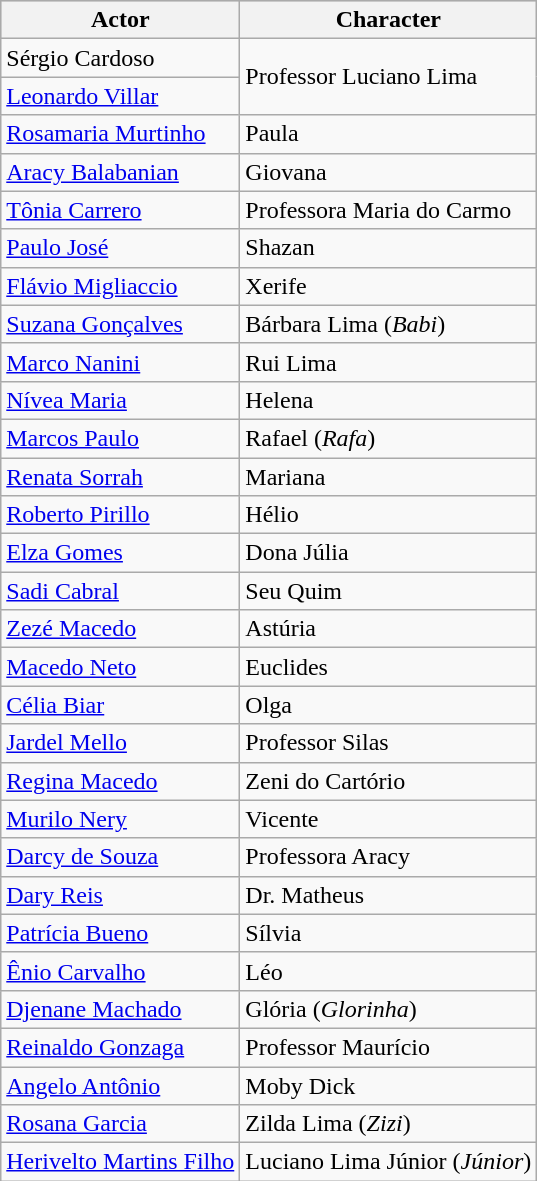<table class="wikitable sortable">
<tr style="background:#ccc;">
<th>Actor</th>
<th>Character</th>
</tr>
<tr>
<td>Sérgio Cardoso</td>
<td rowspan="2">Professor Luciano Lima</td>
</tr>
<tr>
<td><a href='#'>Leonardo Villar</a></td>
</tr>
<tr>
<td><a href='#'>Rosamaria Murtinho</a></td>
<td>Paula</td>
</tr>
<tr>
<td><a href='#'>Aracy Balabanian</a></td>
<td>Giovana</td>
</tr>
<tr>
<td><a href='#'>Tônia Carrero</a></td>
<td>Professora Maria do Carmo</td>
</tr>
<tr>
<td><a href='#'>Paulo José</a></td>
<td>Shazan</td>
</tr>
<tr>
<td><a href='#'>Flávio Migliaccio</a></td>
<td>Xerife</td>
</tr>
<tr>
<td><a href='#'>Suzana Gonçalves</a></td>
<td>Bárbara Lima (<em>Babi</em>)</td>
</tr>
<tr>
<td><a href='#'>Marco Nanini</a></td>
<td>Rui Lima</td>
</tr>
<tr>
<td><a href='#'>Nívea Maria</a></td>
<td>Helena</td>
</tr>
<tr>
<td><a href='#'>Marcos Paulo</a></td>
<td>Rafael (<em>Rafa</em>)</td>
</tr>
<tr>
<td><a href='#'>Renata Sorrah</a></td>
<td>Mariana</td>
</tr>
<tr>
<td><a href='#'>Roberto Pirillo</a></td>
<td>Hélio</td>
</tr>
<tr>
<td><a href='#'>Elza Gomes</a></td>
<td>Dona Júlia</td>
</tr>
<tr>
<td><a href='#'>Sadi Cabral</a></td>
<td>Seu Quim</td>
</tr>
<tr>
<td><a href='#'>Zezé Macedo</a></td>
<td>Astúria</td>
</tr>
<tr>
<td><a href='#'>Macedo Neto</a></td>
<td>Euclides</td>
</tr>
<tr>
<td><a href='#'>Célia Biar</a></td>
<td>Olga</td>
</tr>
<tr>
<td><a href='#'>Jardel Mello</a></td>
<td>Professor Silas</td>
</tr>
<tr>
<td><a href='#'>Regina Macedo</a></td>
<td>Zeni do Cartório</td>
</tr>
<tr>
<td><a href='#'>Murilo Nery</a></td>
<td>Vicente</td>
</tr>
<tr>
<td><a href='#'>Darcy de Souza</a></td>
<td>Professora Aracy</td>
</tr>
<tr>
<td><a href='#'>Dary Reis</a></td>
<td>Dr. Matheus</td>
</tr>
<tr>
<td><a href='#'>Patrícia Bueno</a></td>
<td>Sílvia</td>
</tr>
<tr>
<td><a href='#'>Ênio Carvalho</a></td>
<td>Léo</td>
</tr>
<tr>
<td><a href='#'>Djenane Machado</a></td>
<td>Glória (<em>Glorinha</em>)</td>
</tr>
<tr>
<td><a href='#'>Reinaldo Gonzaga</a></td>
<td>Professor Maurício</td>
</tr>
<tr>
<td><a href='#'>Angelo Antônio</a></td>
<td>Moby Dick</td>
</tr>
<tr>
<td><a href='#'>Rosana Garcia</a></td>
<td>Zilda Lima (<em>Zizi</em>)</td>
</tr>
<tr>
<td><a href='#'>Herivelto Martins Filho</a></td>
<td>Luciano Lima Júnior (<em>Júnior</em>)</td>
</tr>
</table>
